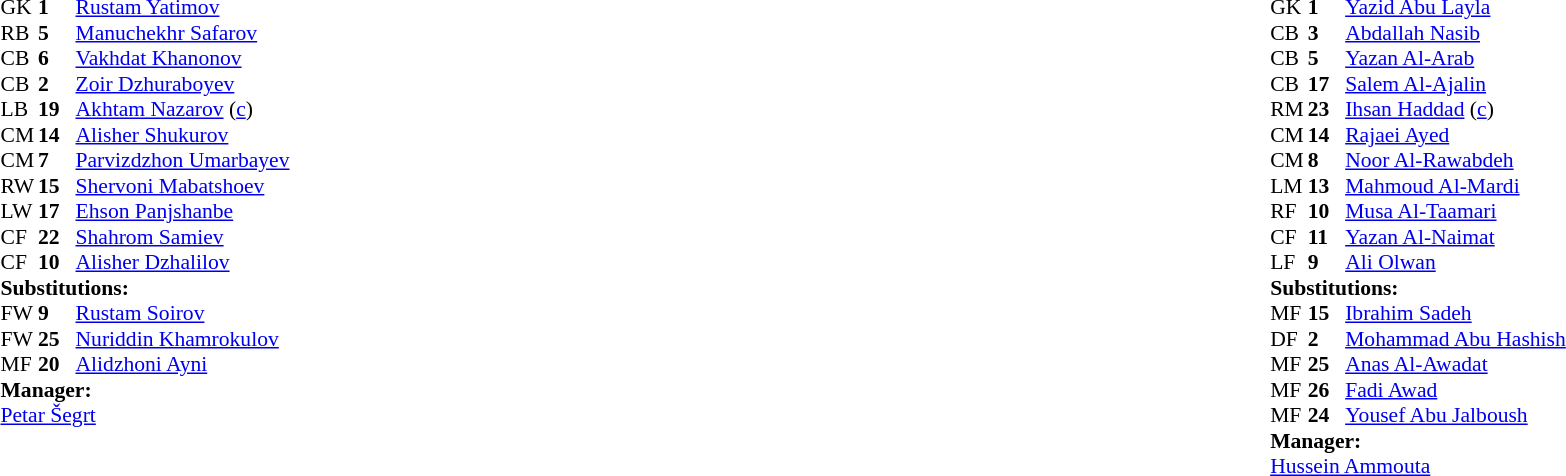<table width="100%">
<tr>
<td valign="top" width="40%"><br><table style="font-size:90%" cellspacing="0" cellpadding="0">
<tr>
<th width=25></th>
<th width=25></th>
</tr>
<tr>
<td>GK</td>
<td><strong>1</strong></td>
<td><a href='#'>Rustam Yatimov</a></td>
</tr>
<tr>
<td>RB</td>
<td><strong>5</strong></td>
<td><a href='#'>Manuchekhr Safarov</a></td>
</tr>
<tr>
<td>CB</td>
<td><strong>6</strong></td>
<td><a href='#'>Vakhdat Khanonov</a></td>
</tr>
<tr>
<td>CB</td>
<td><strong>2</strong></td>
<td><a href='#'>Zoir Dzhuraboyev</a></td>
</tr>
<tr>
<td>LB</td>
<td><strong>19</strong></td>
<td><a href='#'>Akhtam Nazarov</a> (<a href='#'>c</a>)</td>
</tr>
<tr>
<td>CM</td>
<td><strong>14</strong></td>
<td><a href='#'>Alisher Shukurov</a></td>
<td></td>
</tr>
<tr>
<td>CM</td>
<td><strong>7</strong></td>
<td><a href='#'>Parvizdzhon Umarbayev</a></td>
</tr>
<tr>
<td>RW</td>
<td><strong>15</strong></td>
<td><a href='#'>Shervoni Mabatshoev</a></td>
</tr>
<tr>
<td>LW</td>
<td><strong>17</strong></td>
<td><a href='#'>Ehson Panjshanbe</a></td>
</tr>
<tr>
<td>CF</td>
<td><strong>22</strong></td>
<td><a href='#'>Shahrom Samiev</a></td>
<td></td>
<td></td>
</tr>
<tr>
<td>CF</td>
<td><strong>10</strong></td>
<td><a href='#'>Alisher Dzhalilov</a></td>
<td></td>
<td></td>
</tr>
<tr>
<td colspan=3><strong>Substitutions:</strong></td>
</tr>
<tr>
<td>FW</td>
<td><strong>9</strong></td>
<td><a href='#'>Rustam Soirov</a></td>
<td></td>
<td></td>
</tr>
<tr>
<td>FW</td>
<td><strong>25</strong></td>
<td><a href='#'>Nuriddin Khamrokulov</a></td>
<td></td>
<td></td>
</tr>
<tr>
<td>MF</td>
<td><strong>20</strong></td>
<td><a href='#'>Alidzhoni Ayni</a></td>
<td></td>
<td></td>
</tr>
<tr>
<td colspan=3><strong>Manager:</strong></td>
</tr>
<tr>
<td colspan=3> <a href='#'>Petar Šegrt</a></td>
</tr>
</table>
</td>
<td valign="top"></td>
<td valign="top" width="50%"><br><table style="font-size:90%; margin:auto" cellspacing="0" cellpadding="0">
<tr>
<th width=25></th>
<th width=25></th>
</tr>
<tr>
<td>GK</td>
<td><strong>1</strong></td>
<td><a href='#'>Yazid Abu Layla</a></td>
</tr>
<tr>
<td>CB</td>
<td><strong>3</strong></td>
<td><a href='#'>Abdallah Nasib</a></td>
</tr>
<tr>
<td>CB</td>
<td><strong>5</strong></td>
<td><a href='#'>Yazan Al-Arab</a></td>
</tr>
<tr>
<td>CB</td>
<td><strong>17</strong></td>
<td><a href='#'>Salem Al-Ajalin</a></td>
<td></td>
</tr>
<tr>
<td>RM</td>
<td><strong>23</strong></td>
<td><a href='#'>Ihsan Haddad</a> (<a href='#'>c</a>)</td>
</tr>
<tr>
<td>CM</td>
<td><strong>14</strong></td>
<td><a href='#'>Rajaei Ayed</a></td>
<td></td>
<td></td>
</tr>
<tr>
<td>CM</td>
<td><strong>8</strong></td>
<td><a href='#'>Noor Al-Rawabdeh</a></td>
<td></td>
<td></td>
</tr>
<tr>
<td>LM</td>
<td><strong>13</strong></td>
<td><a href='#'>Mahmoud Al-Mardi</a></td>
<td></td>
<td></td>
</tr>
<tr>
<td>RF</td>
<td><strong>10</strong></td>
<td><a href='#'>Musa Al-Taamari</a></td>
<td></td>
<td></td>
</tr>
<tr>
<td>CF</td>
<td><strong>11</strong></td>
<td><a href='#'>Yazan Al-Naimat</a></td>
<td></td>
<td></td>
</tr>
<tr>
<td>LF</td>
<td><strong>9</strong></td>
<td><a href='#'>Ali Olwan</a></td>
<td></td>
</tr>
<tr>
<td colspan=3><strong>Substitutions:</strong></td>
</tr>
<tr>
<td>MF</td>
<td><strong>15</strong></td>
<td><a href='#'>Ibrahim Sadeh</a></td>
<td></td>
<td></td>
</tr>
<tr>
<td>DF</td>
<td><strong>2</strong></td>
<td><a href='#'>Mohammad Abu Hashish</a></td>
<td></td>
<td></td>
</tr>
<tr>
<td>MF</td>
<td><strong>25</strong></td>
<td><a href='#'>Anas Al-Awadat</a></td>
<td></td>
<td></td>
</tr>
<tr>
<td>MF</td>
<td><strong>26</strong></td>
<td><a href='#'>Fadi Awad</a></td>
<td></td>
<td></td>
</tr>
<tr>
<td>MF</td>
<td><strong>24</strong></td>
<td><a href='#'>Yousef Abu Jalboush</a></td>
<td></td>
<td></td>
</tr>
<tr>
<td colspan=3><strong>Manager:</strong></td>
</tr>
<tr>
<td colspan=3> <a href='#'>Hussein Ammouta</a></td>
</tr>
</table>
</td>
</tr>
</table>
